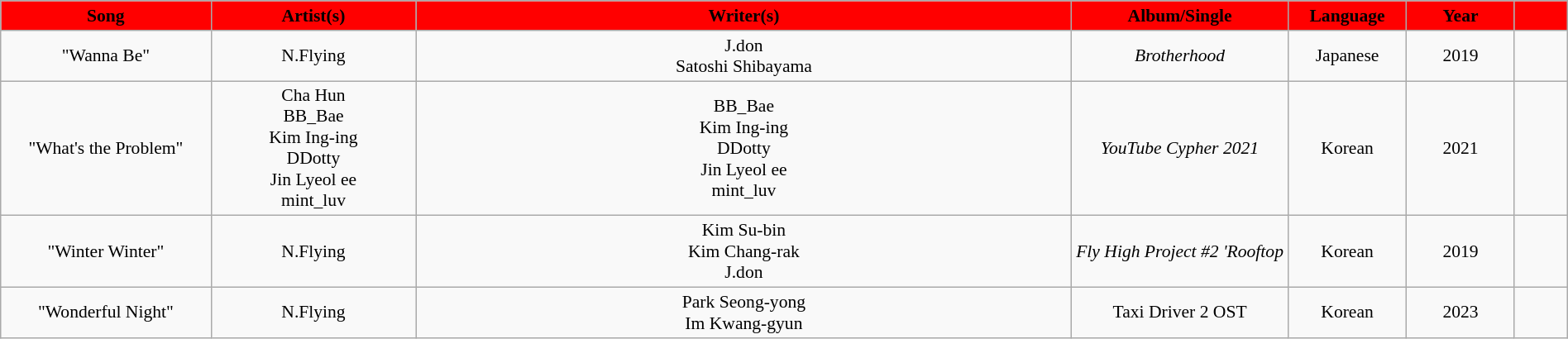<table class="wikitable" style="margin:0.5em auto; clear:both; font-size:.9em; text-align:center; width:100%">
<tr>
<th style="width:200px; background:#FF0000;">Song</th>
<th style="width:200px; background:#FF0000;">Artist(s)</th>
<th style="width:700px; background:#FF0000;">Writer(s)</th>
<th style="width:200px; background:#FF0000;">Album/Single</th>
<th style="width:100px; background:#FF0000;">Language</th>
<th style="width:100px; background:#FF0000;">Year</th>
<th style="width:50px;  background:#FF0000;"></th>
</tr>
<tr>
<td>"Wanna Be"</td>
<td>N.Flying</td>
<td>J.don <br> Satoshi Shibayama</td>
<td><em>Brotherhood</em></td>
<td>Japanese</td>
<td>2019</td>
<td></td>
</tr>
<tr>
<td>"What's the Problem"</td>
<td>Cha Hun <br> BB_Bae <br> Kim Ing-ing <br> DDotty <br> Jin Lyeol ee <br> mint_luv</td>
<td>BB_Bae <br> Kim Ing-ing <br> DDotty <br> Jin Lyeol ee <br> mint_luv</td>
<td><em>YouTube Cypher 2021</em></td>
<td>Korean</td>
<td>2021</td>
<td></td>
</tr>
<tr>
<td>"Winter Winter"</td>
<td>N.Flying</td>
<td>Kim Su-bin <br> Kim Chang-rak <br> J.don</td>
<td><em>Fly High Project #2 'Rooftop<strong></td>
<td>Korean</td>
<td>2019</td>
<td></td>
</tr>
<tr>
<td>"Wonderful Night" </td>
<td>N.Flying</td>
<td>Park Seong-yong <br> Im Kwang-gyun</td>
<td></em>Taxi Driver 2 OST<em></td>
<td>Korean</td>
<td>2023</td>
<td></td>
</tr>
</table>
